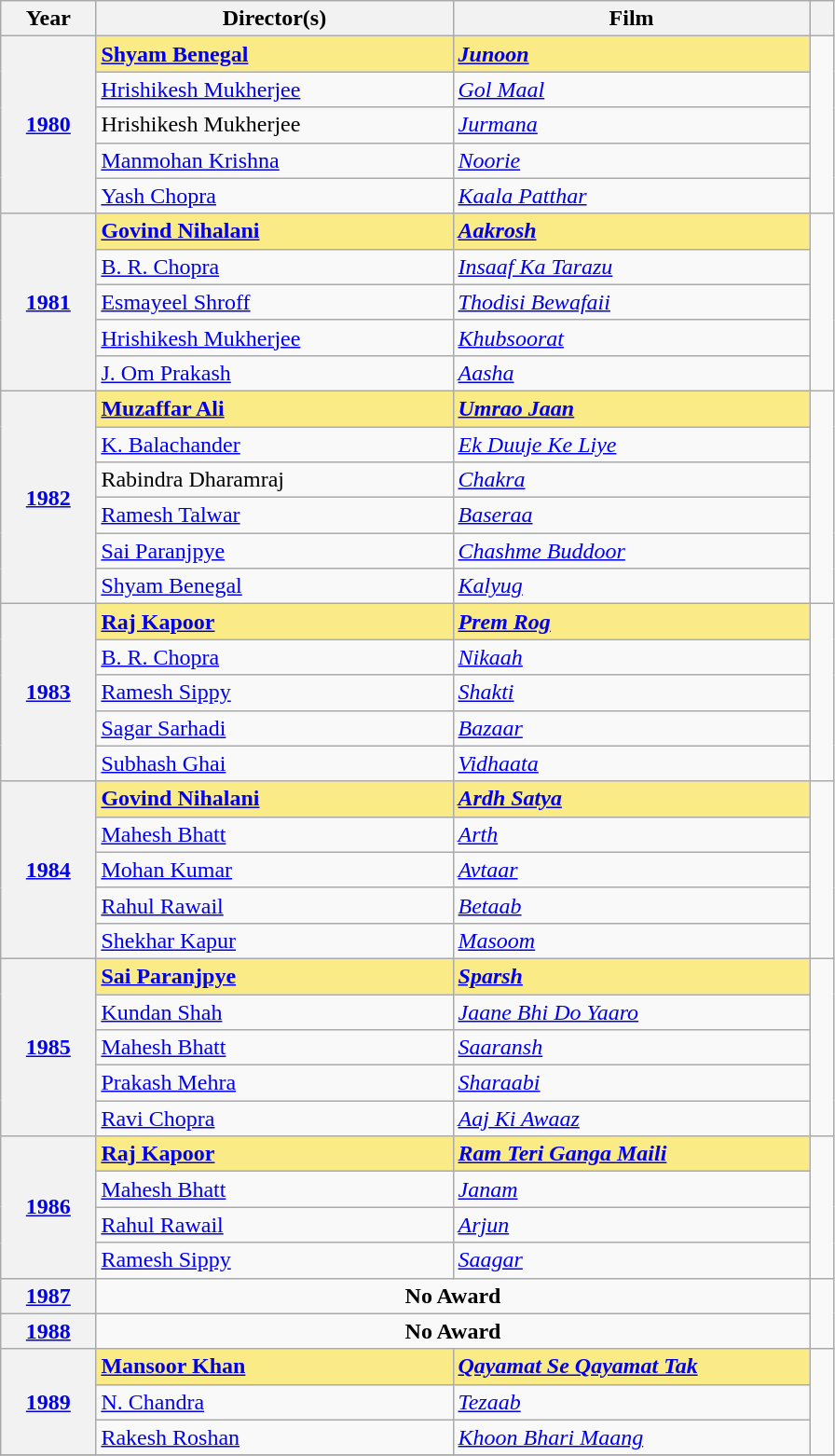<table class="wikitable sortable">
<tr>
<th scope="col" style="width:8%;">Year</th>
<th scope="col" style="width:30%;">Director(s)</th>
<th scope="col" style="width:30%;">Film</th>
<th scope="col" style="width:2%;" class="unsortable"></th>
</tr>
<tr>
<th scope="row" rowspan=5 style="text-align:center;"><a href='#'>1980</a><br></th>
<td style="background:#FAEB86;"><strong><a href='#'>Shyam Benegal</a></strong></td>
<td style="background:#FAEB86;"><strong><em><a href='#'>Junoon</a></em></strong></td>
<td rowspan="5"></td>
</tr>
<tr>
<td><a href='#'>Hrishikesh Mukherjee</a></td>
<td><em><a href='#'>Gol Maal</a></em></td>
</tr>
<tr>
<td>Hrishikesh Mukherjee</td>
<td><em><a href='#'>Jurmana</a></em></td>
</tr>
<tr>
<td><a href='#'>Manmohan Krishna</a></td>
<td><em><a href='#'>Noorie</a></em></td>
</tr>
<tr>
<td><a href='#'>Yash Chopra</a></td>
<td><em><a href='#'>Kaala Patthar</a></em></td>
</tr>
<tr>
<th scope="row" rowspan=5 style="text-align:center;"><a href='#'>1981</a><br></th>
<td style="background:#FAEB86;"><strong><a href='#'>Govind Nihalani</a></strong></td>
<td style="background:#FAEB86;"><strong><em><a href='#'>Aakrosh</a></em></strong></td>
<td rowspan="5"></td>
</tr>
<tr>
<td><a href='#'>B. R. Chopra</a></td>
<td><em><a href='#'>Insaaf Ka Tarazu</a></em></td>
</tr>
<tr>
<td><a href='#'>Esmayeel Shroff</a></td>
<td><em><a href='#'>Thodisi Bewafaii</a></em></td>
</tr>
<tr>
<td><a href='#'>Hrishikesh Mukherjee</a></td>
<td><em><a href='#'>Khubsoorat</a></em></td>
</tr>
<tr>
<td><a href='#'>J. Om Prakash</a></td>
<td><em><a href='#'>Aasha</a></em></td>
</tr>
<tr>
<th scope="row" rowspan=6 style="text-align:center;"><a href='#'>1982</a><br></th>
<td style="background:#FAEB86;"><strong><a href='#'>Muzaffar Ali</a></strong></td>
<td style="background:#FAEB86;"><strong><em><a href='#'>Umrao Jaan</a></em></strong></td>
<td rowspan="6"></td>
</tr>
<tr>
<td><a href='#'>K. Balachander</a></td>
<td><em><a href='#'>Ek Duuje Ke Liye</a></em></td>
</tr>
<tr>
<td>Rabindra Dharamraj</td>
<td><em><a href='#'>Chakra</a></em></td>
</tr>
<tr>
<td><a href='#'>Ramesh Talwar</a></td>
<td><em><a href='#'>Baseraa</a></em></td>
</tr>
<tr>
<td><a href='#'>Sai Paranjpye</a></td>
<td><em><a href='#'>Chashme Buddoor</a></em></td>
</tr>
<tr>
<td><a href='#'>Shyam Benegal</a></td>
<td><em><a href='#'>Kalyug</a></em></td>
</tr>
<tr>
<th scope="row" rowspan=5 style="text-align:center;"><a href='#'>1983</a><br></th>
<td style="background:#FAEB86;"><strong><a href='#'>Raj Kapoor</a></strong></td>
<td style="background:#FAEB86;"><strong><em><a href='#'>Prem Rog</a></em></strong></td>
<td rowspan="5"></td>
</tr>
<tr>
<td><a href='#'>B. R. Chopra</a></td>
<td><em><a href='#'>Nikaah</a></em></td>
</tr>
<tr>
<td><a href='#'>Ramesh Sippy</a></td>
<td><em><a href='#'>Shakti</a></em></td>
</tr>
<tr>
<td><a href='#'>Sagar Sarhadi</a></td>
<td><em><a href='#'>Bazaar</a></em></td>
</tr>
<tr>
<td><a href='#'>Subhash Ghai</a></td>
<td><em><a href='#'>Vidhaata</a></em></td>
</tr>
<tr>
<th scope="row" rowspan=5 style="text-align:center;"><a href='#'>1984</a><br></th>
<td style="background:#FAEB86;"><strong><a href='#'>Govind Nihalani</a></strong></td>
<td style="background:#FAEB86;"><strong><em><a href='#'>Ardh Satya</a></em></strong></td>
<td rowspan="5"></td>
</tr>
<tr>
<td><a href='#'>Mahesh Bhatt</a></td>
<td><em><a href='#'>Arth</a></em></td>
</tr>
<tr>
<td><a href='#'>Mohan Kumar</a></td>
<td><em><a href='#'>Avtaar</a></em></td>
</tr>
<tr>
<td><a href='#'>Rahul Rawail</a></td>
<td><em><a href='#'>Betaab</a></em></td>
</tr>
<tr>
<td><a href='#'>Shekhar Kapur</a></td>
<td><em><a href='#'>Masoom</a></em></td>
</tr>
<tr>
<th scope="row" rowspan=5 style="text-align:center;"><a href='#'>1985</a><br></th>
<td style="background:#FAEB86;"><strong><a href='#'>Sai Paranjpye</a></strong></td>
<td style="background:#FAEB86;"><strong><em><a href='#'>Sparsh</a></em></strong></td>
<td rowspan="5"></td>
</tr>
<tr>
<td><a href='#'>Kundan Shah</a></td>
<td><em><a href='#'>Jaane Bhi Do Yaaro</a></em></td>
</tr>
<tr>
<td><a href='#'>Mahesh Bhatt</a></td>
<td><em><a href='#'>Saaransh</a></em></td>
</tr>
<tr>
<td><a href='#'>Prakash Mehra</a></td>
<td><em><a href='#'>Sharaabi</a></em></td>
</tr>
<tr>
<td><a href='#'>Ravi Chopra</a></td>
<td><em><a href='#'>Aaj Ki Awaaz</a></em></td>
</tr>
<tr>
<th scope="row" rowspan=4 style="text-align:center;"><a href='#'>1986</a><br></th>
<td style="background:#FAEB86;"><strong><a href='#'>Raj Kapoor</a></strong></td>
<td style="background:#FAEB86;"><strong><em><a href='#'>Ram Teri Ganga Maili</a></em></strong></td>
<td rowspan="4"></td>
</tr>
<tr>
<td><a href='#'>Mahesh Bhatt</a></td>
<td><em><a href='#'>Janam</a></em></td>
</tr>
<tr>
<td><a href='#'>Rahul Rawail</a></td>
<td><em><a href='#'>Arjun</a></em></td>
</tr>
<tr>
<td><a href='#'>Ramesh Sippy</a></td>
<td><em><a href='#'>Saagar</a></em></td>
</tr>
<tr>
<th scope="row" rowspan=1 style="text-align:center;"><a href='#'>1987</a></th>
<td colspan="2" style="text-align:center;"><strong>No Award</strong></td>
</tr>
<tr>
<th scope="row" rowspan=1 style="text-align:center;"><a href='#'>1988</a></th>
<td colspan="2" style="text-align:center;"><strong>No Award</strong></td>
</tr>
<tr>
<th scope="row" rowspan=3 style="text-align:center;"><a href='#'>1989</a><br></th>
<td style="background:#FAEB86;"><strong><a href='#'>Mansoor Khan</a></strong></td>
<td style="background:#FAEB86;"><strong><em><a href='#'>Qayamat Se Qayamat Tak</a></em></strong></td>
<td rowspan="3"></td>
</tr>
<tr>
<td><a href='#'>N. Chandra</a></td>
<td><em><a href='#'>Tezaab</a></em></td>
</tr>
<tr>
<td><a href='#'>Rakesh Roshan</a></td>
<td><em><a href='#'>Khoon Bhari Maang</a></em></td>
</tr>
<tr>
</tr>
</table>
